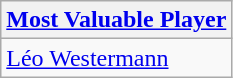<table class=wikitable>
<tr>
<th><a href='#'>Most Valuable Player</a></th>
</tr>
<tr>
<td> <a href='#'>Léo Westermann</a></td>
</tr>
</table>
